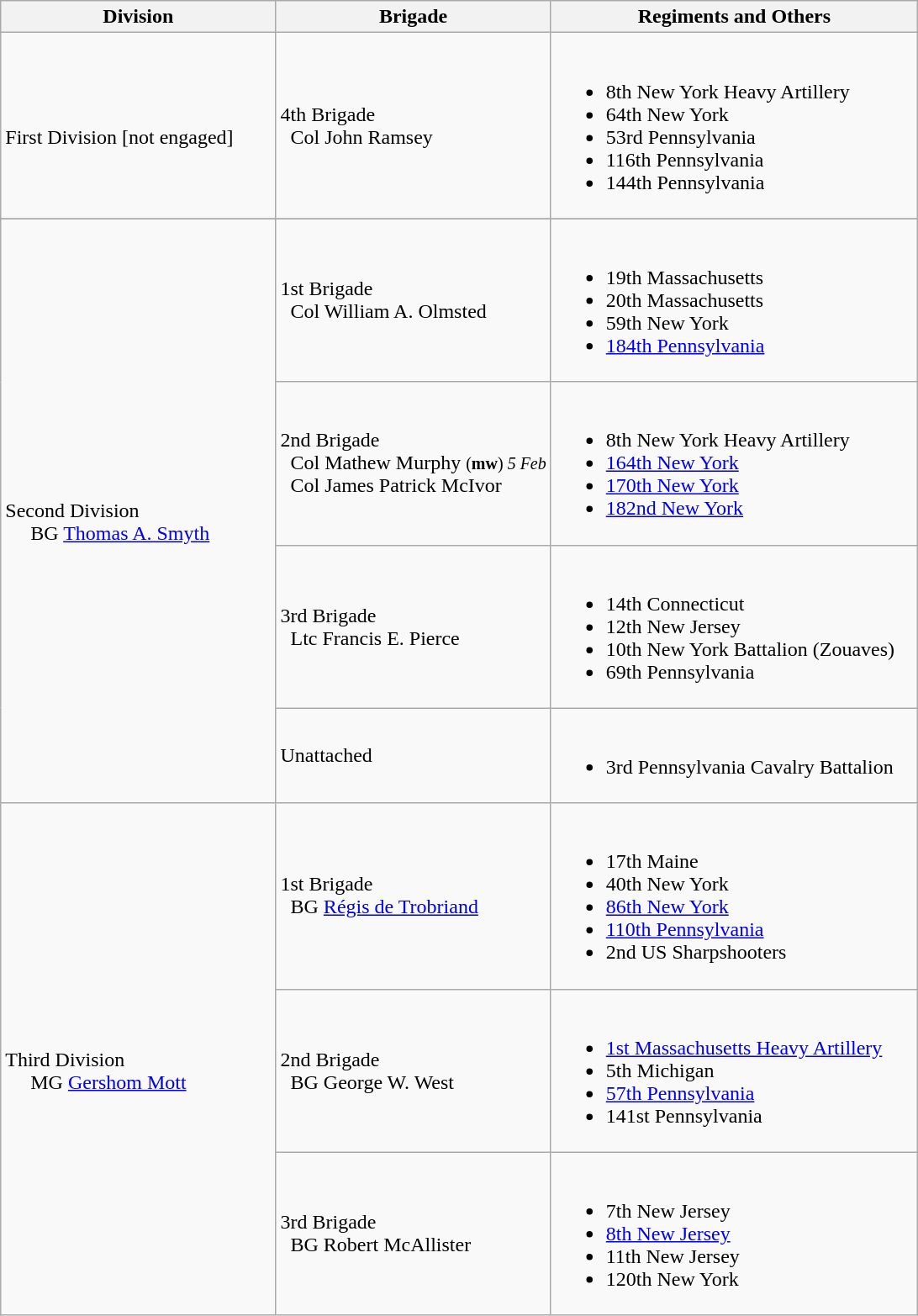<table class="wikitable">
<tr>
<th width=30%>Division</th>
<th width=30%>Brigade</th>
<th>Regiments and Others</th>
</tr>
<tr>
<td rowspan=1><br>First Division [not engaged]</td>
<td>4th Brigade<br>  Col John Ramsey</td>
<td><br><ul><li>8th New York Heavy Artillery</li><li>64th New York</li><li>53rd Pennsylvania</li><li>116th Pennsylvania</li><li>144th Pennsylvania</li></ul></td>
</tr>
<tr>
</tr>
<tr>
<td rowspan=4><br>Second Division
<br>    
BG <a href='#'>Thomas A. Smyth</a></td>
<td>1st Brigade<br>  Col William A. Olmsted</td>
<td><br><ul><li>19th Massachusetts</li><li>20th Massachusetts</li><li>59th New York</li><li><a href='#'>184th Pennsylvania</a></li></ul></td>
</tr>
<tr>
<td>2nd Brigade<br>  Col Mathew Murphy <small>(<strong>mw</strong>) <em>5 Feb</em></small><br>
  Col James Patrick McIvor</td>
<td><br><ul><li>8th New York Heavy Artillery</li><li><a href='#'>164th New York</a></li><li><a href='#'>170th New York</a></li><li><a href='#'>182nd New York</a></li></ul></td>
</tr>
<tr>
<td>3rd Brigade<br>  Ltc Francis E. Pierce</td>
<td><br><ul><li>14th Connecticut</li><li>12th New Jersey</li><li>10th New York Battalion (Zouaves)</li><li>69th Pennsylvania</li></ul></td>
</tr>
<tr>
<td>Unattached</td>
<td><br><ul><li>3rd Pennsylvania Cavalry Battalion</li></ul></td>
</tr>
<tr>
<td rowspan=3><br>Third Division
<br>    
MG <a href='#'>Gershom Mott</a></td>
<td>1st Brigade<br>  BG <a href='#'>Régis de Trobriand</a></td>
<td><br><ul><li>17th Maine</li><li>40th New York</li><li><a href='#'>86th New York</a></li><li><a href='#'>110th Pennsylvania</a></li><li>2nd US Sharpshooters</li></ul></td>
</tr>
<tr>
<td>2nd Brigade<br>  BG George W. West</td>
<td><br><ul><li><a href='#'>1st Massachusetts Heavy Artillery</a></li><li>5th Michigan</li><li><a href='#'>57th Pennsylvania</a></li><li>141st Pennsylvania</li></ul></td>
</tr>
<tr>
<td>3rd Brigade<br>  BG Robert McAllister</td>
<td><br><ul><li>7th New Jersey</li><li><a href='#'>8th New Jersey</a></li><li>11th New Jersey</li><li>120th New York</li></ul></td>
</tr>
</table>
